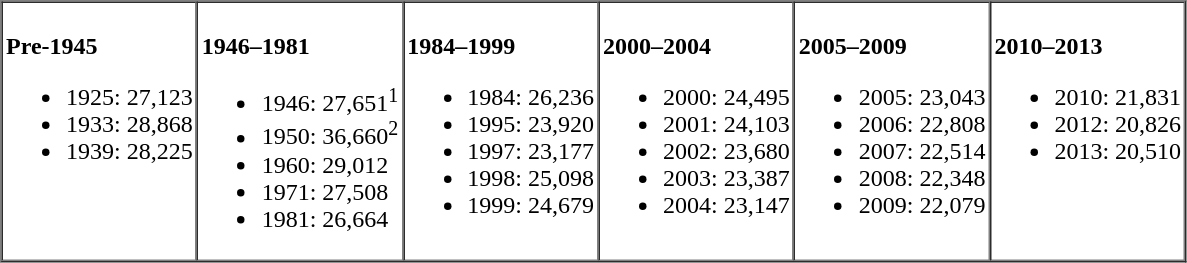<table border="1" cellpadding="2" cellspacing="0">
<tr>
<td valign="top"><br><strong>Pre-1945</strong><ul><li>1925: 27,123</li><li>1933: 28,868</li><li>1939: 28,225</li></ul></td>
<td valign="top"><br><strong>1946–1981</strong><ul><li>1946: 27,651<sup>1</sup></li><li>1950: 36,660<sup>2</sup></li><li>1960: 29,012</li><li>1971: 27,508</li><li>1981: 26,664</li></ul></td>
<td valign="top"><br><strong>1984–1999</strong><ul><li>1984: 26,236</li><li>1995: 23,920</li><li>1997: 23,177</li><li>1998: 25,098</li><li>1999: 24,679</li></ul></td>
<td valign="top"><br><strong>2000–2004</strong><ul><li>2000: 24,495</li><li>2001: 24,103</li><li>2002: 23,680</li><li>2003: 23,387</li><li>2004: 23,147</li></ul></td>
<td valign="top"><br><strong>2005–2009</strong><ul><li>2005: 23,043</li><li>2006: 22,808</li><li>2007: 22,514</li><li>2008: 22,348</li><li>2009: 22,079</li></ul></td>
<td valign="top"><br><strong>2010–2013</strong><ul><li>2010: 21,831</li><li>2012: 20,826</li><li>2013: 20,510</li></ul></td>
</tr>
</table>
